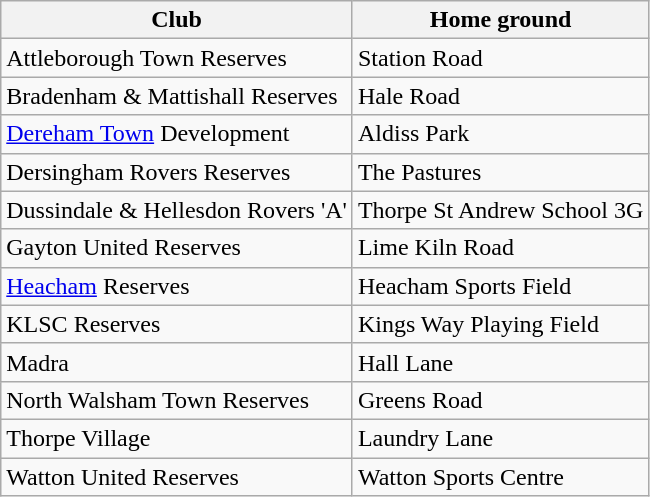<table class="wikitable">
<tr>
<th>Club</th>
<th>Home ground</th>
</tr>
<tr>
<td>Attleborough Town Reserves</td>
<td>Station Road</td>
</tr>
<tr>
<td>Bradenham & Mattishall Reserves</td>
<td>Hale Road</td>
</tr>
<tr>
<td><a href='#'>Dereham Town</a> Development</td>
<td>Aldiss Park</td>
</tr>
<tr>
<td>Dersingham Rovers Reserves</td>
<td>The Pastures</td>
</tr>
<tr>
<td>Dussindale & Hellesdon Rovers 'A'</td>
<td>Thorpe St Andrew School 3G</td>
</tr>
<tr>
<td>Gayton United Reserves</td>
<td>Lime Kiln Road</td>
</tr>
<tr>
<td><a href='#'>Heacham</a> Reserves</td>
<td>Heacham Sports Field</td>
</tr>
<tr>
<td>KLSC Reserves</td>
<td>Kings Way Playing Field</td>
</tr>
<tr>
<td>Madra</td>
<td>Hall Lane</td>
</tr>
<tr>
<td>North Walsham Town Reserves</td>
<td>Greens Road</td>
</tr>
<tr>
<td>Thorpe Village</td>
<td>Laundry Lane</td>
</tr>
<tr>
<td>Watton United Reserves</td>
<td>Watton Sports Centre</td>
</tr>
</table>
